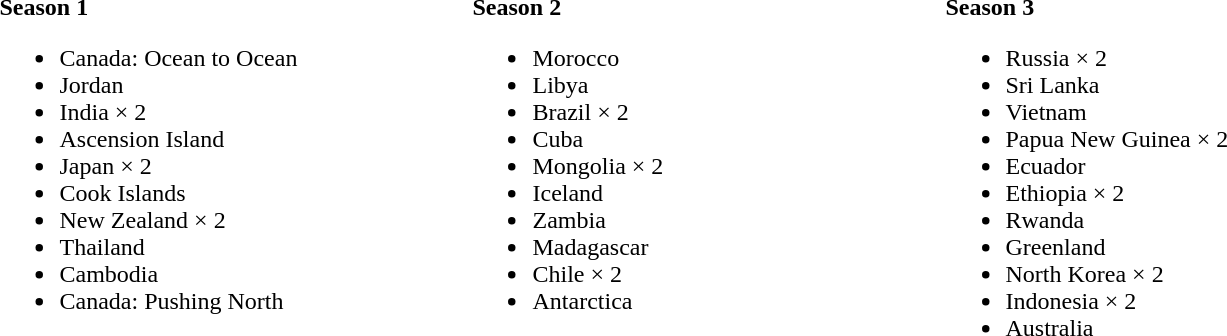<table width="75%" ! align="none">
<tr>
<td width="33%" ! valign="top"><br><strong>Season 1</strong><ul><li>Canada: Ocean to Ocean</li><li>Jordan</li><li>India × 2</li><li>Ascension Island</li><li>Japan × 2</li><li>Cook Islands</li><li>New Zealand × 2</li><li>Thailand</li><li>Cambodia</li><li>Canada: Pushing North</li></ul></td>
<td width="33%" ! valign="top"><br><strong>Season 2</strong><ul><li>Morocco</li><li>Libya</li><li>Brazil × 2</li><li>Cuba</li><li>Mongolia × 2</li><li>Iceland</li><li>Zambia</li><li>Madagascar</li><li>Chile × 2</li><li>Antarctica</li></ul></td>
<td width="33%" ! valign="top"><br><strong>Season 3</strong><ul><li>Russia × 2</li><li>Sri Lanka</li><li>Vietnam</li><li>Papua New Guinea × 2</li><li>Ecuador</li><li>Ethiopia × 2</li><li>Rwanda</li><li>Greenland</li><li>North Korea × 2</li><li>Indonesia × 2</li><li>Australia</li></ul></td>
</tr>
</table>
